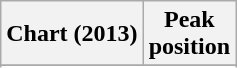<table class="wikitable sortable plainrowheaders" style="text-align:center">
<tr>
<th scope="col">Chart (2013)</th>
<th scope="col">Peak<br> position</th>
</tr>
<tr>
</tr>
<tr>
</tr>
<tr>
</tr>
<tr>
</tr>
<tr>
</tr>
<tr>
</tr>
</table>
